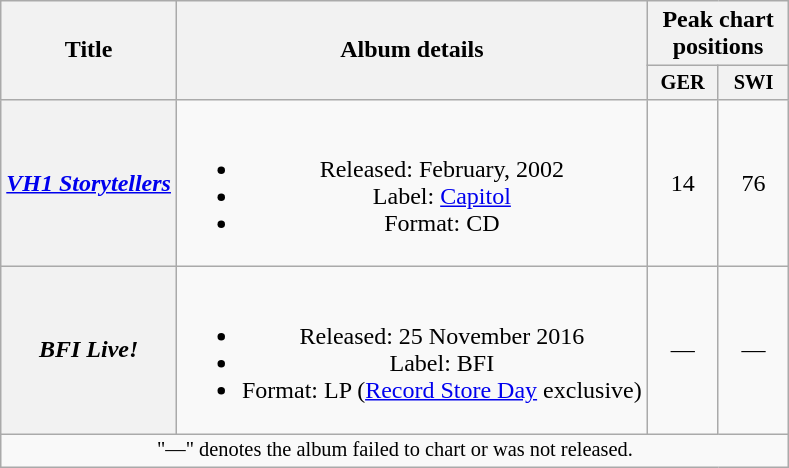<table class="wikitable plainrowheaders" style="text-align:center;">
<tr>
<th scope="col" rowspan="2">Title</th>
<th scope="col" rowspan="2">Album details</th>
<th colspan="2">Peak chart positions</th>
</tr>
<tr>
<th style="width:3em;font-size:85%">GER <br></th>
<th style="width:3em;font-size:85%">SWI <br></th>
</tr>
<tr>
<th scope="row"><em><a href='#'>VH1 Storytellers</a></em></th>
<td><br><ul><li>Released: February, 2002</li><li>Label: <a href='#'>Capitol</a></li><li>Format: CD</li></ul></td>
<td>14</td>
<td>76</td>
</tr>
<tr>
<th scope="row"><em>BFI Live!</em></th>
<td><br><ul><li>Released: 25 November 2016</li><li>Label: BFI</li><li>Format: LP (<a href='#'>Record Store Day</a> exclusive)</li></ul></td>
<td>—</td>
<td>—</td>
</tr>
<tr>
<td colspan="4" style="font-size:85%">"—" denotes the album failed to chart or was not released.</td>
</tr>
</table>
